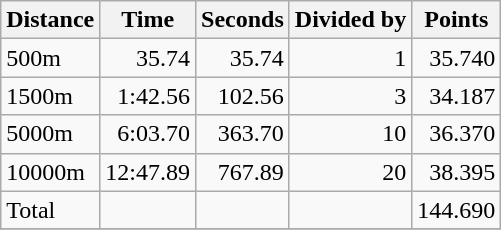<table class="wikitable">
<tr>
<th>Distance</th>
<th>Time</th>
<th>Seconds</th>
<th>Divided by</th>
<th>Points</th>
</tr>
<tr>
<td>500m</td>
<td align=right>35.74</td>
<td align=right>35.74</td>
<td align=right>1</td>
<td align=right>35.740</td>
</tr>
<tr>
<td>1500m</td>
<td align=right>1:42.56</td>
<td align=right>102.56</td>
<td align=right>3</td>
<td align=right>34.187</td>
</tr>
<tr>
<td>5000m</td>
<td align=right>6:03.70</td>
<td align=right>363.70</td>
<td align=right>10</td>
<td align=right>36.370</td>
</tr>
<tr>
<td>10000m</td>
<td align=right>12:47.89</td>
<td align=right>767.89</td>
<td align=right>20</td>
<td align=right>38.395</td>
</tr>
<tr>
<td>Total</td>
<td></td>
<td></td>
<td></td>
<td>144.690</td>
</tr>
<tr>
</tr>
</table>
